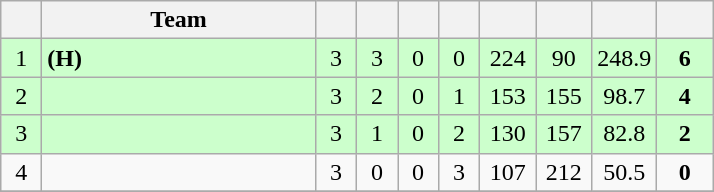<table class=wikitable style=text-align:center>
<tr>
<th width=20 abbr=Position></th>
<th width=175>Team</th>
<th width=20 abbr=Played></th>
<th width=20 abbr=Won></th>
<th width=20 abbr=Drawn></th>
<th width=20 abbr=Lost></th>
<th width=30 abbr=Goal for></th>
<th width=30 abbr=Goal against></th>
<th width=30 abbr=Percentage></th>
<th width=30 abbr=Points></th>
</tr>
<tr bgcolor=#CCFFCC>
<td>1</td>
<td align=left> <strong>(H)</strong></td>
<td>3</td>
<td>3</td>
<td>0</td>
<td>0</td>
<td>224</td>
<td>90</td>
<td>248.9</td>
<td><strong>6</strong></td>
</tr>
<tr bgcolor=#CCFFCC>
<td>2</td>
<td align=left></td>
<td>3</td>
<td>2</td>
<td>0</td>
<td>1</td>
<td>153</td>
<td>155</td>
<td>98.7</td>
<td><strong>4</strong></td>
</tr>
<tr bgcolor=#CCFFCC>
<td>3</td>
<td align=left></td>
<td>3</td>
<td>1</td>
<td>0</td>
<td>2</td>
<td>130</td>
<td>157</td>
<td>82.8</td>
<td><strong>2</strong></td>
</tr>
<tr>
<td>4</td>
<td align=left></td>
<td>3</td>
<td>0</td>
<td>0</td>
<td>3</td>
<td>107</td>
<td>212</td>
<td>50.5</td>
<td><strong>0</strong></td>
</tr>
<tr>
</tr>
</table>
